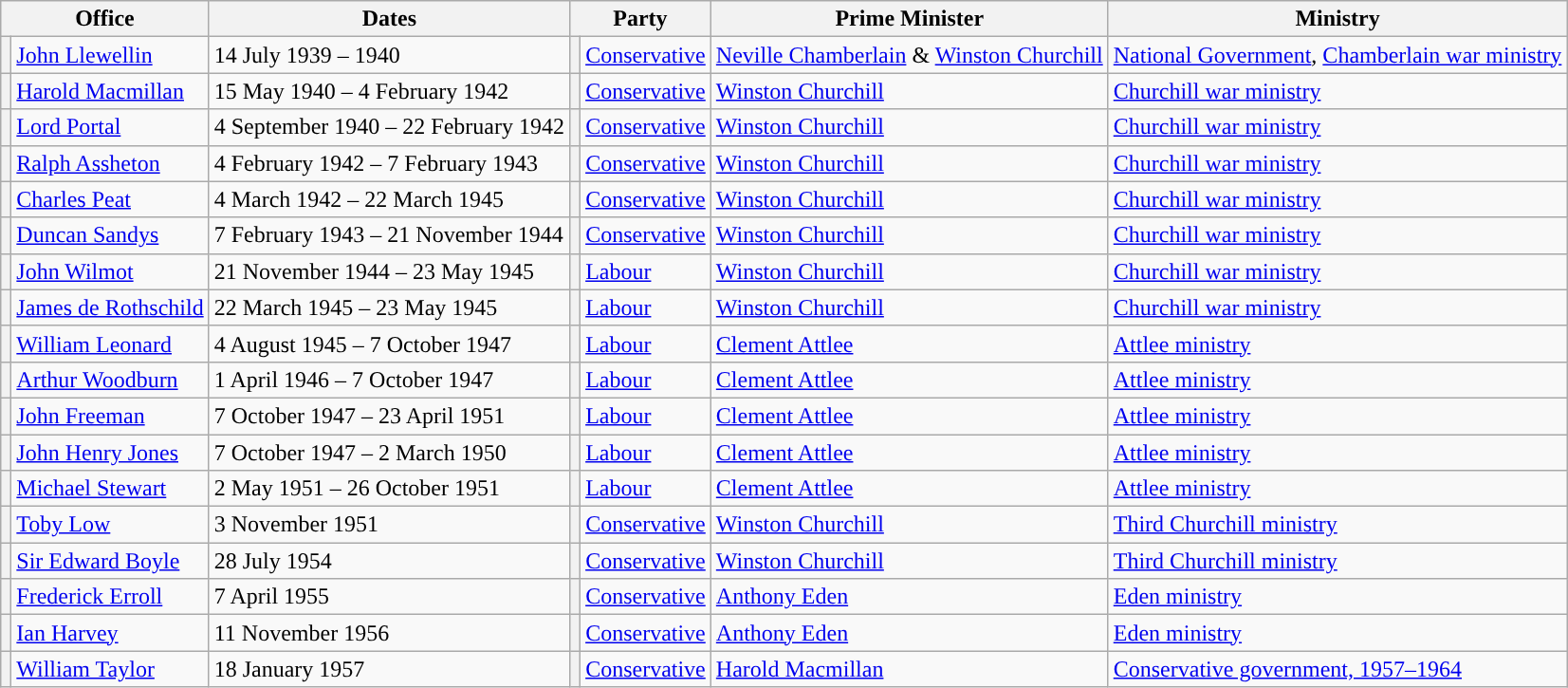<table class="wikitable sortable">
<tr>
<th colspan="2">Office</th>
<th>Dates</th>
<th colspan="2">Party</th>
<th>Prime Minister</th>
<th>Ministry</th>
</tr>
<tr>
<th style="background-color: "></th>
<td><a href='#'>John Llewellin</a></td>
<td>14 July 1939 – 1940</td>
<th style="background-color: "></th>
<td><a href='#'>Conservative</a></td>
<td><a href='#'>Neville Chamberlain</a> & <a href='#'>Winston Churchill</a></td>
<td><a href='#'>National Government</a>, <a href='#'>Chamberlain war ministry</a></td>
</tr>
<tr>
<th style="background-color: "></th>
<td><a href='#'>Harold Macmillan</a></td>
<td>15 May 1940 – 4 February 1942</td>
<th style="background-color: "></th>
<td><a href='#'>Conservative</a></td>
<td><a href='#'>Winston Churchill</a></td>
<td><a href='#'>Churchill war ministry</a></td>
</tr>
<tr>
<th style="background-color: "></th>
<td><a href='#'>Lord Portal</a></td>
<td>4 September 1940 – 22 February 1942</td>
<th style="background-color: "></th>
<td><a href='#'>Conservative</a></td>
<td><a href='#'>Winston Churchill</a></td>
<td><a href='#'>Churchill war ministry</a></td>
</tr>
<tr>
<th style="background-color: "></th>
<td><a href='#'>Ralph Assheton</a></td>
<td>4 February 1942 – 7 February 1943</td>
<th style="background-color: "></th>
<td><a href='#'>Conservative</a></td>
<td><a href='#'>Winston Churchill</a></td>
<td><a href='#'>Churchill war ministry</a></td>
</tr>
<tr>
<th style="background-color: "></th>
<td><a href='#'>Charles Peat</a></td>
<td>4 March 1942 – 22 March 1945</td>
<th style="background-color: "></th>
<td><a href='#'>Conservative</a></td>
<td><a href='#'>Winston Churchill</a></td>
<td><a href='#'>Churchill war ministry</a></td>
</tr>
<tr>
<th style="background-color: "></th>
<td><a href='#'>Duncan Sandys</a></td>
<td>7 February 1943 – 21 November 1944</td>
<th style="background-color: "></th>
<td><a href='#'>Conservative</a></td>
<td><a href='#'>Winston Churchill</a></td>
<td><a href='#'>Churchill war ministry</a></td>
</tr>
<tr>
<th style="background-color: "></th>
<td><a href='#'>John Wilmot</a></td>
<td>21 November 1944 – 23 May 1945</td>
<th style="background-color: "></th>
<td><a href='#'>Labour</a></td>
<td><a href='#'>Winston Churchill</a></td>
<td><a href='#'>Churchill war ministry</a></td>
</tr>
<tr>
<th style="background-color: "></th>
<td><a href='#'>James de Rothschild</a></td>
<td>22 March 1945 – 23 May 1945</td>
<th style="background-color: "></th>
<td><a href='#'>Labour</a></td>
<td><a href='#'>Winston Churchill</a></td>
<td><a href='#'>Churchill war ministry</a></td>
</tr>
<tr>
<th style="background-color: "></th>
<td><a href='#'>William Leonard</a></td>
<td>4 August 1945 – 7 October 1947</td>
<th style="background-color: "></th>
<td><a href='#'>Labour</a></td>
<td><a href='#'>Clement Attlee</a></td>
<td><a href='#'>Attlee ministry</a></td>
</tr>
<tr>
<th style="background-color: "></th>
<td><a href='#'>Arthur Woodburn</a></td>
<td>1 April 1946 – 7 October 1947</td>
<th style="background-color: "></th>
<td><a href='#'>Labour</a></td>
<td><a href='#'>Clement Attlee</a></td>
<td><a href='#'>Attlee ministry</a></td>
</tr>
<tr>
<th style="background-color: "></th>
<td><a href='#'>John Freeman</a></td>
<td>7 October 1947 – 23 April 1951</td>
<th style="background-color: "></th>
<td><a href='#'>Labour</a></td>
<td><a href='#'>Clement Attlee</a></td>
<td><a href='#'>Attlee ministry</a></td>
</tr>
<tr>
<th style="background-color: "></th>
<td><a href='#'>John Henry Jones</a></td>
<td>7 October 1947 – 2 March 1950</td>
<th style="background-color: "></th>
<td><a href='#'>Labour</a></td>
<td><a href='#'>Clement Attlee</a></td>
<td><a href='#'>Attlee ministry</a></td>
</tr>
<tr>
<th style="background-color: "></th>
<td><a href='#'>Michael Stewart</a></td>
<td>2 May 1951 – 26 October 1951</td>
<th style="background-color: "></th>
<td><a href='#'>Labour</a></td>
<td><a href='#'>Clement Attlee</a></td>
<td><a href='#'>Attlee ministry</a></td>
</tr>
<tr>
<th style="background-color: "></th>
<td><a href='#'>Toby Low</a></td>
<td>3 November 1951</td>
<th style="background-color: "></th>
<td><a href='#'>Conservative</a></td>
<td><a href='#'>Winston Churchill</a></td>
<td><a href='#'>Third Churchill ministry</a></td>
</tr>
<tr>
<th style="background-color: "></th>
<td><a href='#'>Sir Edward Boyle</a></td>
<td>28 July 1954</td>
<th style="background-color: "></th>
<td><a href='#'>Conservative</a></td>
<td><a href='#'>Winston Churchill</a></td>
<td><a href='#'>Third Churchill ministry</a></td>
</tr>
<tr>
<th style="background-color: "></th>
<td><a href='#'>Frederick Erroll</a></td>
<td>7 April 1955</td>
<th style="background-color: "></th>
<td><a href='#'>Conservative</a></td>
<td><a href='#'>Anthony Eden</a></td>
<td><a href='#'>Eden ministry</a></td>
</tr>
<tr>
<th style="background-color: "></th>
<td><a href='#'>Ian Harvey</a></td>
<td>11 November 1956</td>
<th style="background-color: "></th>
<td><a href='#'>Conservative</a></td>
<td><a href='#'>Anthony Eden</a></td>
<td><a href='#'>Eden ministry</a></td>
</tr>
<tr>
<th style="background-color: "></th>
<td><a href='#'>William Taylor</a></td>
<td>18 January 1957</td>
<th style="background-color: "></th>
<td><a href='#'>Conservative</a></td>
<td><a href='#'>Harold Macmillan</a></td>
<td><a href='#'>Conservative government, 1957–1964</a></td>
</tr>
</table>
